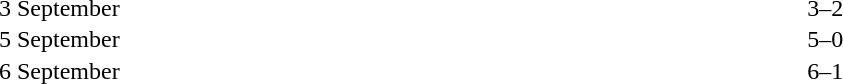<table cellspacing=1 width=70%>
<tr>
<th width=25%></th>
<th width=30%></th>
<th width=15%></th>
<th width=30%></th>
</tr>
<tr>
<td>3 September</td>
<td align=right></td>
<td align=center>3–2</td>
<td></td>
</tr>
<tr>
<td>5 September</td>
<td align=right></td>
<td align=center>5–0</td>
<td></td>
</tr>
<tr>
<td>6 September</td>
<td align=right></td>
<td align=center>6–1</td>
<td></td>
</tr>
</table>
